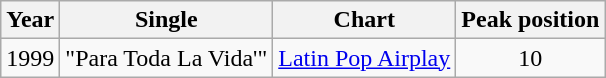<table class="wikitable">
<tr>
<th>Year</th>
<th>Single</th>
<th>Chart</th>
<th>Peak position</th>
</tr>
<tr>
<td>1999</td>
<td>"Para Toda La Vida'"</td>
<td><a href='#'>Latin Pop Airplay</a></td>
<td align="center">10</td>
</tr>
</table>
